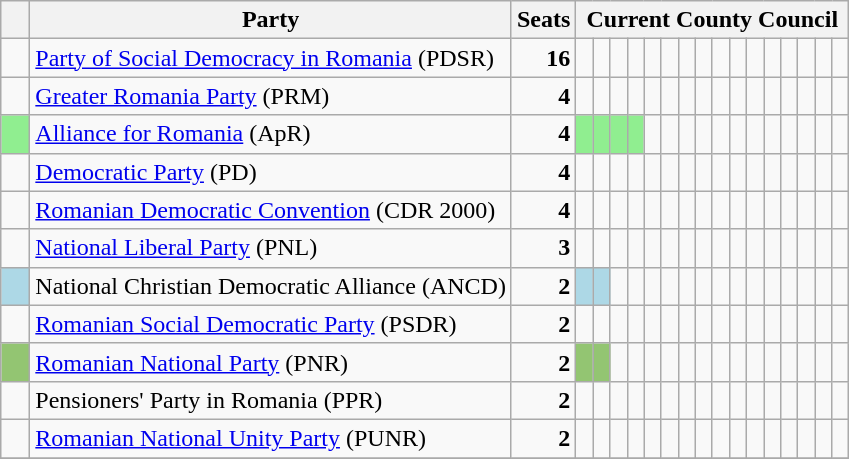<table class="wikitable">
<tr>
<th>   </th>
<th>Party</th>
<th>Seats</th>
<th colspan="16">Current County Council</th>
</tr>
<tr>
<td>  </td>
<td><a href='#'>Party of Social Democracy in Romania</a> (PDSR)</td>
<td style="text-align: right"><strong>16</strong></td>
<td>  </td>
<td>  </td>
<td>  </td>
<td>  </td>
<td>  </td>
<td>  </td>
<td>  </td>
<td>  </td>
<td>  </td>
<td>  </td>
<td>  </td>
<td>  </td>
<td>  </td>
<td>  </td>
<td>  </td>
<td>  </td>
</tr>
<tr>
<td>  </td>
<td><a href='#'>Greater Romania Party</a> (PRM)</td>
<td style="text-align: right"><strong>4</strong></td>
<td>  </td>
<td>  </td>
<td>  </td>
<td>  </td>
<td> </td>
<td> </td>
<td> </td>
<td> </td>
<td> </td>
<td> </td>
<td> </td>
<td> </td>
<td> </td>
<td> </td>
<td> </td>
<td> </td>
</tr>
<tr>
<td style="background-color:#90EE90"></td>
<td><a href='#'>Alliance for Romania</a> (ApR)</td>
<td style="text-align: right"><strong>4</strong></td>
<td style="background-color:#90EE90"></td>
<td style="background-color:#90EE90"></td>
<td style="background-color:#90EE90"></td>
<td style="background-color:#90EE90"></td>
<td> </td>
<td> </td>
<td> </td>
<td> </td>
<td> </td>
<td> </td>
<td> </td>
<td> </td>
<td> </td>
<td> </td>
<td> </td>
<td> </td>
</tr>
<tr>
<td>  </td>
<td><a href='#'>Democratic Party</a> (PD)</td>
<td style="text-align: right"><strong>4</strong></td>
<td>  </td>
<td>  </td>
<td>  </td>
<td>  </td>
<td> </td>
<td> </td>
<td> </td>
<td> </td>
<td> </td>
<td> </td>
<td> </td>
<td> </td>
<td> </td>
<td> </td>
<td> </td>
<td> </td>
</tr>
<tr>
<td>  </td>
<td><a href='#'>Romanian Democratic Convention</a> (CDR 2000)</td>
<td style="text-align: right"><strong>4</strong></td>
<td>  </td>
<td>  </td>
<td>  </td>
<td>  </td>
<td> </td>
<td> </td>
<td> </td>
<td> </td>
<td> </td>
<td> </td>
<td> </td>
<td> </td>
<td> </td>
<td> </td>
<td> </td>
<td> </td>
</tr>
<tr>
<td>  </td>
<td><a href='#'>National Liberal Party</a> (PNL)</td>
<td style="text-align: right"><strong>3</strong></td>
<td>  </td>
<td>  </td>
<td>  </td>
<td> </td>
<td> </td>
<td> </td>
<td> </td>
<td> </td>
<td> </td>
<td> </td>
<td> </td>
<td> </td>
<td> </td>
<td> </td>
<td> </td>
<td> </td>
</tr>
<tr>
<td style="background-color:#ADD8E6"></td>
<td>National Christian Democratic Alliance (ANCD)</td>
<td style="text-align: right"><strong>2</strong></td>
<td style="background-color:#ADD8E6"></td>
<td style="background-color:#ADD8E6"></td>
<td> </td>
<td> </td>
<td> </td>
<td> </td>
<td> </td>
<td> </td>
<td> </td>
<td> </td>
<td> </td>
<td> </td>
<td> </td>
<td> </td>
<td> </td>
<td> </td>
</tr>
<tr>
<td>  </td>
<td><a href='#'>Romanian Social Democratic Party</a> (PSDR)</td>
<td style="text-align: right"><strong>2</strong></td>
<td>  </td>
<td>  </td>
<td> </td>
<td> </td>
<td> </td>
<td> </td>
<td> </td>
<td> </td>
<td> </td>
<td> </td>
<td> </td>
<td> </td>
<td> </td>
<td> </td>
<td> </td>
<td> </td>
</tr>
<tr>
<td style="background-color:#93C572"></td>
<td><a href='#'>Romanian National Party</a> (PNR)</td>
<td style="text-align: right"><strong>2</strong></td>
<td style="background-color:#93C572"></td>
<td style="background-color:#93C572"></td>
<td> </td>
<td> </td>
<td> </td>
<td> </td>
<td> </td>
<td> </td>
<td> </td>
<td> </td>
<td> </td>
<td> </td>
<td> </td>
<td> </td>
<td> </td>
<td> </td>
</tr>
<tr>
<td>  </td>
<td>Pensioners' Party in Romania (PPR)</td>
<td style="text-align: right"><strong>2</strong></td>
<td>  </td>
<td>  </td>
<td> </td>
<td> </td>
<td> </td>
<td> </td>
<td> </td>
<td> </td>
<td> </td>
<td> </td>
<td> </td>
<td> </td>
<td> </td>
<td> </td>
<td> </td>
<td> </td>
</tr>
<tr>
<td>  </td>
<td><a href='#'>Romanian National Unity Party</a> (PUNR)</td>
<td style="text-align: right"><strong>2</strong></td>
<td>  </td>
<td>  </td>
<td> </td>
<td> </td>
<td> </td>
<td> </td>
<td> </td>
<td> </td>
<td> </td>
<td> </td>
<td> </td>
<td> </td>
<td> </td>
<td> </td>
<td> </td>
<td> </td>
</tr>
<tr>
</tr>
</table>
